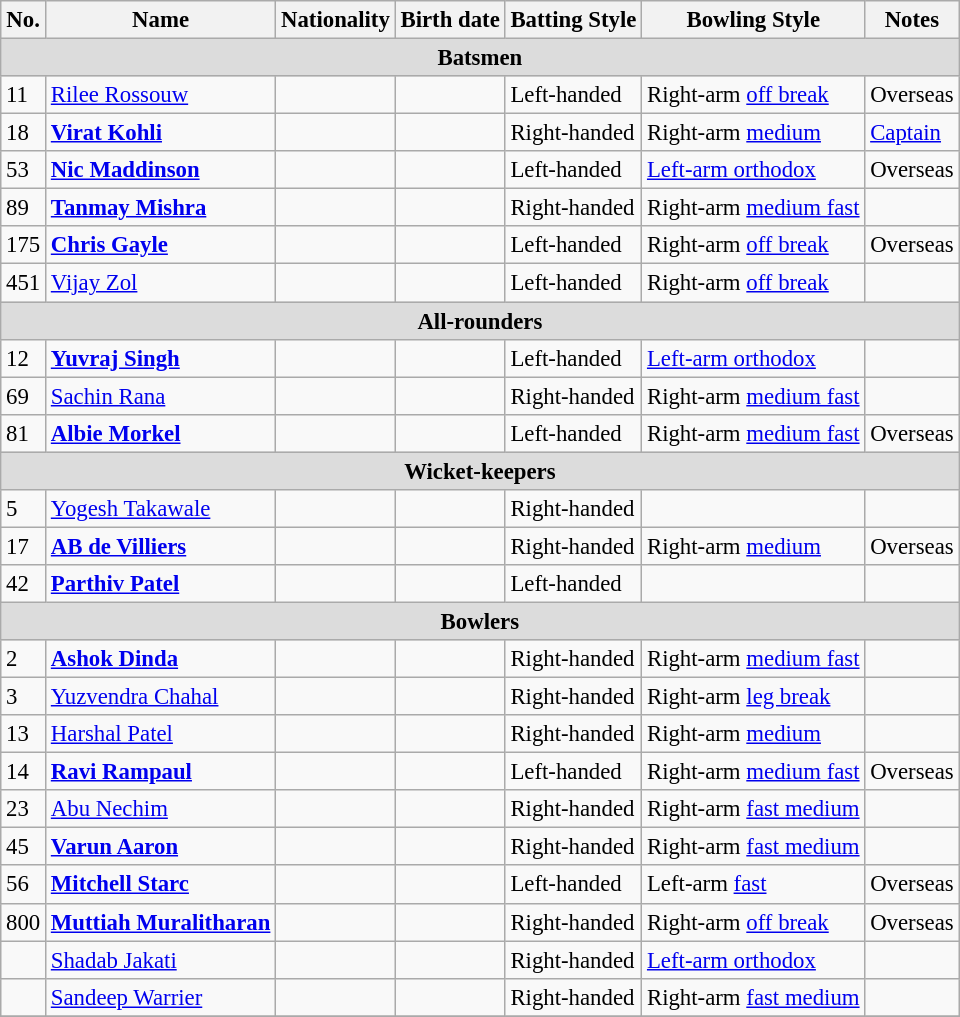<table class="wikitable"  style="font-size:95%;">
<tr>
<th>No.</th>
<th>Name</th>
<th>Nationality</th>
<th>Birth date</th>
<th>Batting Style</th>
<th>Bowling Style</th>
<th>Notes</th>
</tr>
<tr>
<th colspan="7"  style="background:#dcdcdc; text-align:center;">Batsmen</th>
</tr>
<tr>
<td>11</td>
<td><a href='#'>Rilee Rossouw</a></td>
<td></td>
<td></td>
<td>Left-handed</td>
<td>Right-arm <a href='#'>off break</a></td>
<td>Overseas</td>
</tr>
<tr>
<td>18</td>
<td><strong><a href='#'>Virat Kohli</a></strong></td>
<td></td>
<td></td>
<td>Right-handed</td>
<td>Right-arm <a href='#'>medium</a></td>
<td><a href='#'>Captain</a></td>
</tr>
<tr>
<td>53</td>
<td><strong><a href='#'>Nic Maddinson</a></strong></td>
<td></td>
<td></td>
<td>Left-handed</td>
<td><a href='#'>Left-arm orthodox</a></td>
<td>Overseas</td>
</tr>
<tr>
<td>89</td>
<td><strong><a href='#'>Tanmay Mishra</a></strong></td>
<td></td>
<td></td>
<td>Right-handed</td>
<td>Right-arm <a href='#'>medium fast</a></td>
<td></td>
</tr>
<tr>
<td>175</td>
<td><strong><a href='#'>Chris Gayle</a></strong></td>
<td></td>
<td></td>
<td>Left-handed</td>
<td>Right-arm <a href='#'>off break</a></td>
<td>Overseas</td>
</tr>
<tr>
<td>451</td>
<td><a href='#'>Vijay Zol</a></td>
<td></td>
<td></td>
<td>Left-handed</td>
<td>Right-arm <a href='#'>off break</a></td>
<td></td>
</tr>
<tr>
<th colspan="7"  style="background:#dcdcdc; text-align:center;">All-rounders</th>
</tr>
<tr>
<td>12</td>
<td><strong><a href='#'>Yuvraj Singh</a></strong></td>
<td></td>
<td></td>
<td>Left-handed</td>
<td><a href='#'>Left-arm orthodox</a></td>
<td></td>
</tr>
<tr>
<td>69</td>
<td><a href='#'>Sachin Rana</a></td>
<td></td>
<td></td>
<td>Right-handed</td>
<td>Right-arm <a href='#'>medium fast</a></td>
<td></td>
</tr>
<tr>
<td>81</td>
<td><strong><a href='#'>Albie Morkel</a></strong></td>
<td></td>
<td></td>
<td>Left-handed</td>
<td>Right-arm <a href='#'>medium fast</a></td>
<td>Overseas</td>
</tr>
<tr>
<th colspan="7"  style="background:#dcdcdc; text-align:center;">Wicket-keepers</th>
</tr>
<tr>
<td>5</td>
<td><a href='#'>Yogesh Takawale</a></td>
<td></td>
<td></td>
<td>Right-handed</td>
<td></td>
<td></td>
</tr>
<tr>
<td>17</td>
<td><strong><a href='#'>AB de Villiers</a></strong></td>
<td></td>
<td></td>
<td>Right-handed</td>
<td>Right-arm <a href='#'>medium</a></td>
<td>Overseas</td>
</tr>
<tr>
<td>42</td>
<td><strong><a href='#'>Parthiv Patel</a></strong></td>
<td></td>
<td></td>
<td>Left-handed</td>
<td></td>
<td></td>
</tr>
<tr>
<th colspan="7"  style="background:#dcdcdc; text-align:center;">Bowlers</th>
</tr>
<tr>
<td>2</td>
<td><strong><a href='#'>Ashok Dinda</a></strong></td>
<td></td>
<td></td>
<td>Right-handed</td>
<td>Right-arm <a href='#'>medium fast</a></td>
<td></td>
</tr>
<tr>
<td>3</td>
<td><a href='#'>Yuzvendra Chahal</a></td>
<td></td>
<td></td>
<td>Right-handed</td>
<td>Right-arm <a href='#'>leg break</a></td>
<td></td>
</tr>
<tr>
<td>13</td>
<td><a href='#'>Harshal Patel</a></td>
<td></td>
<td></td>
<td>Right-handed</td>
<td>Right-arm <a href='#'>medium</a></td>
<td></td>
</tr>
<tr>
<td>14</td>
<td><strong><a href='#'>Ravi Rampaul</a></strong></td>
<td></td>
<td></td>
<td>Left-handed</td>
<td>Right-arm <a href='#'>medium fast</a></td>
<td>Overseas</td>
</tr>
<tr>
<td>23</td>
<td><a href='#'>Abu Nechim</a></td>
<td></td>
<td></td>
<td>Right-handed</td>
<td>Right-arm <a href='#'>fast medium</a></td>
<td></td>
</tr>
<tr>
<td>45</td>
<td><strong><a href='#'>Varun Aaron</a></strong></td>
<td></td>
<td></td>
<td>Right-handed</td>
<td>Right-arm <a href='#'>fast medium</a></td>
<td></td>
</tr>
<tr>
<td>56</td>
<td><strong><a href='#'>Mitchell Starc</a></strong></td>
<td></td>
<td></td>
<td>Left-handed</td>
<td>Left-arm <a href='#'>fast</a></td>
<td>Overseas</td>
</tr>
<tr>
<td>800</td>
<td><strong><a href='#'>Muttiah Muralitharan</a></strong></td>
<td></td>
<td></td>
<td>Right-handed</td>
<td>Right-arm <a href='#'>off break</a></td>
<td>Overseas</td>
</tr>
<tr>
<td></td>
<td><a href='#'>Shadab Jakati</a></td>
<td></td>
<td></td>
<td>Right-handed</td>
<td><a href='#'>Left-arm orthodox</a></td>
<td></td>
</tr>
<tr>
<td></td>
<td><a href='#'>Sandeep Warrier</a></td>
<td></td>
<td></td>
<td>Right-handed</td>
<td>Right-arm <a href='#'>fast medium</a></td>
<td></td>
</tr>
<tr>
</tr>
</table>
